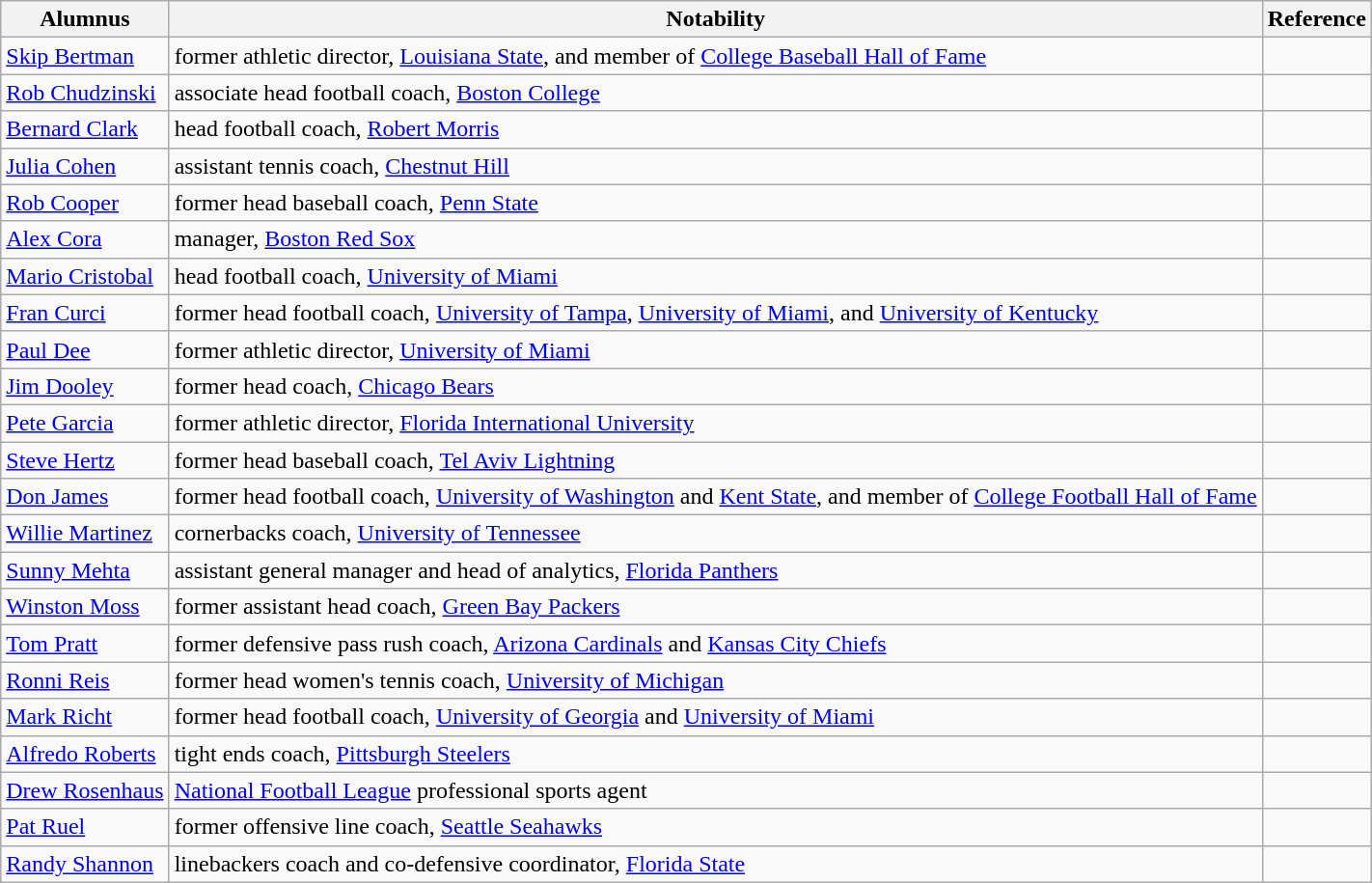<table class="wikitable">
<tr>
<th>Alumnus</th>
<th>Notability</th>
<th>Reference</th>
</tr>
<tr>
<td><a href='#'>Skip Bertman</a></td>
<td>former athletic director, <a href='#'>Louisiana State</a>, and member of <a href='#'>College Baseball Hall of Fame</a></td>
<td></td>
</tr>
<tr>
<td><a href='#'>Rob Chudzinski</a></td>
<td>associate head football coach, <a href='#'>Boston College</a></td>
<td></td>
</tr>
<tr>
<td><a href='#'>Bernard Clark</a></td>
<td>head football coach, <a href='#'>Robert Morris</a></td>
<td></td>
</tr>
<tr>
<td><a href='#'>Julia Cohen</a></td>
<td>assistant tennis coach, <a href='#'>Chestnut Hill</a></td>
</tr>
<tr>
<td><a href='#'>Rob Cooper</a></td>
<td>former head baseball coach, <a href='#'>Penn State</a></td>
<td></td>
</tr>
<tr>
<td><a href='#'>Alex Cora</a></td>
<td>manager, <a href='#'>Boston Red Sox</a></td>
</tr>
<tr>
<td><a href='#'>Mario Cristobal</a></td>
<td>head football coach, <a href='#'>University of Miami</a></td>
<td></td>
</tr>
<tr>
<td><a href='#'>Fran Curci</a></td>
<td>former head football coach, <a href='#'>University of Tampa</a>, <a href='#'>University of Miami</a>, and <a href='#'>University of Kentucky</a></td>
<td></td>
</tr>
<tr>
<td><a href='#'>Paul Dee</a></td>
<td>former athletic director, <a href='#'>University of Miami</a></td>
<td></td>
</tr>
<tr>
<td><a href='#'>Jim Dooley</a></td>
<td>former head coach, <a href='#'>Chicago Bears</a></td>
<td></td>
</tr>
<tr>
<td><a href='#'>Pete Garcia</a></td>
<td>former athletic director, <a href='#'>Florida International University</a></td>
<td></td>
</tr>
<tr>
<td><a href='#'>Steve Hertz</a></td>
<td>former head baseball coach, <a href='#'>Tel Aviv Lightning</a></td>
<td></td>
</tr>
<tr>
<td><a href='#'>Don James</a></td>
<td>former head football coach, <a href='#'>University of Washington</a> and <a href='#'>Kent State</a>, and member of <a href='#'>College Football Hall of Fame</a></td>
<td></td>
</tr>
<tr>
<td><a href='#'>Willie Martinez</a></td>
<td>cornerbacks coach, <a href='#'>University of Tennessee</a></td>
<td></td>
</tr>
<tr>
<td><a href='#'>Sunny Mehta</a></td>
<td>assistant general manager and head of analytics, <a href='#'>Florida Panthers</a></td>
<td></td>
</tr>
<tr>
<td><a href='#'>Winston Moss</a></td>
<td>former assistant head coach, <a href='#'>Green Bay Packers</a></td>
<td></td>
</tr>
<tr>
<td><a href='#'>Tom Pratt</a></td>
<td>former defensive pass rush coach, <a href='#'>Arizona Cardinals</a> and <a href='#'>Kansas City Chiefs</a></td>
<td></td>
</tr>
<tr>
<td><a href='#'>Ronni Reis</a></td>
<td>former head women's tennis coach, <a href='#'>University of Michigan</a></td>
</tr>
<tr>
<td><a href='#'>Mark Richt</a></td>
<td>former head football coach, <a href='#'>University of Georgia</a> and <a href='#'>University of Miami</a></td>
<td></td>
</tr>
<tr>
<td><a href='#'>Alfredo Roberts</a></td>
<td>tight ends coach, <a href='#'>Pittsburgh Steelers</a></td>
<td></td>
</tr>
<tr>
<td><a href='#'>Drew Rosenhaus</a></td>
<td><a href='#'>National Football League</a> professional sports agent</td>
<td></td>
</tr>
<tr>
<td><a href='#'>Pat Ruel</a></td>
<td>former offensive line coach, <a href='#'>Seattle Seahawks</a></td>
<td></td>
</tr>
<tr>
<td><a href='#'>Randy Shannon</a></td>
<td>linebackers coach and co-defensive coordinator, <a href='#'>Florida State</a></td>
<td></td>
</tr>
</table>
